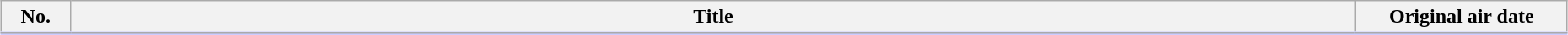<table class="plainrowheaders wikitable" style="width:98%; margin:auto; background:#FFF;">
<tr style="border-bottom: 3px solid #CCF;">
<th style="width:3em;">No.</th>
<th>Title</th>
<th style="width:10em;">Original air date</th>
</tr>
<tr>
</tr>
</table>
